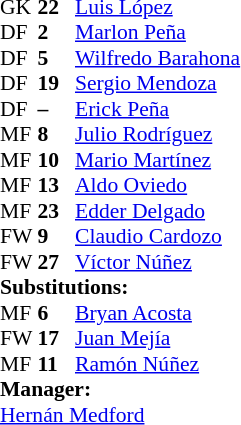<table style = "font-size: 90%" cellspacing = "0" cellpadding = "0">
<tr>
<td colspan = 4></td>
</tr>
<tr>
<th style="width:25px;"></th>
<th style="width:25px;"></th>
</tr>
<tr>
<td>GK</td>
<td><strong>22</strong></td>
<td> <a href='#'>Luis López</a></td>
</tr>
<tr>
<td>DF</td>
<td><strong>2</strong></td>
<td> <a href='#'>Marlon Peña</a></td>
</tr>
<tr>
<td>DF</td>
<td><strong>5</strong></td>
<td> <a href='#'>Wilfredo Barahona</a></td>
</tr>
<tr>
<td>DF</td>
<td><strong>19</strong></td>
<td> <a href='#'>Sergio Mendoza</a></td>
</tr>
<tr>
<td>DF</td>
<td><strong>–</strong></td>
<td> <a href='#'>Erick Peña</a></td>
</tr>
<tr>
<td>MF</td>
<td><strong>8</strong></td>
<td> <a href='#'>Julio Rodríguez</a></td>
</tr>
<tr>
<td>MF</td>
<td><strong>10</strong></td>
<td> <a href='#'>Mario Martínez</a></td>
<td></td>
<td></td>
</tr>
<tr>
<td>MF</td>
<td><strong>13</strong></td>
<td> <a href='#'>Aldo Oviedo</a></td>
<td></td>
<td></td>
<td></td>
<td></td>
</tr>
<tr>
<td>MF</td>
<td><strong>23</strong></td>
<td> <a href='#'>Edder Delgado</a></td>
</tr>
<tr>
<td>FW</td>
<td><strong>9</strong></td>
<td> <a href='#'>Claudio Cardozo</a></td>
<td></td>
<td></td>
<td></td>
<td></td>
</tr>
<tr>
<td>FW</td>
<td><strong>27</strong></td>
<td> <a href='#'>Víctor Núñez</a></td>
<td></td>
<td></td>
</tr>
<tr>
<td colspan = 3><strong>Substitutions:</strong></td>
</tr>
<tr>
<td>MF</td>
<td><strong>6</strong></td>
<td> <a href='#'>Bryan Acosta</a></td>
<td></td>
<td></td>
</tr>
<tr>
<td>FW</td>
<td><strong>17</strong></td>
<td> <a href='#'>Juan Mejía</a></td>
<td></td>
<td></td>
</tr>
<tr>
<td>MF</td>
<td><strong>11</strong></td>
<td> <a href='#'>Ramón Núñez</a></td>
<td></td>
<td></td>
</tr>
<tr>
<td colspan = 3><strong>Manager:</strong></td>
</tr>
<tr>
<td colspan = 3> <a href='#'>Hernán Medford</a></td>
</tr>
</table>
